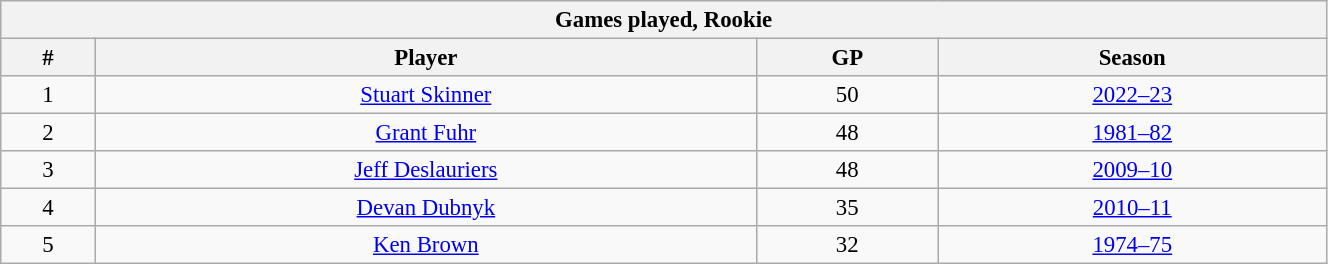<table class="wikitable" style="text-align: center; font-size: 95%" width="70%">
<tr>
<th colspan="4">Games played, Rookie</th>
</tr>
<tr>
<th>#</th>
<th>Player</th>
<th>GP</th>
<th>Season</th>
</tr>
<tr>
<td>1</td>
<td><a href='#'>Stuart Skinner</a></td>
<td>50</td>
<td><a href='#'>2022–23</a></td>
</tr>
<tr>
<td>2</td>
<td><a href='#'>Grant Fuhr</a></td>
<td>48</td>
<td><a href='#'>1981–82</a></td>
</tr>
<tr>
<td>3</td>
<td><a href='#'>Jeff Deslauriers</a></td>
<td>48</td>
<td><a href='#'>2009–10</a></td>
</tr>
<tr>
<td>4</td>
<td><a href='#'>Devan Dubnyk</a></td>
<td>35</td>
<td><a href='#'>2010–11</a></td>
</tr>
<tr>
<td>5</td>
<td><a href='#'>Ken Brown</a></td>
<td>32</td>
<td><a href='#'>1974–75</a></td>
</tr>
</table>
